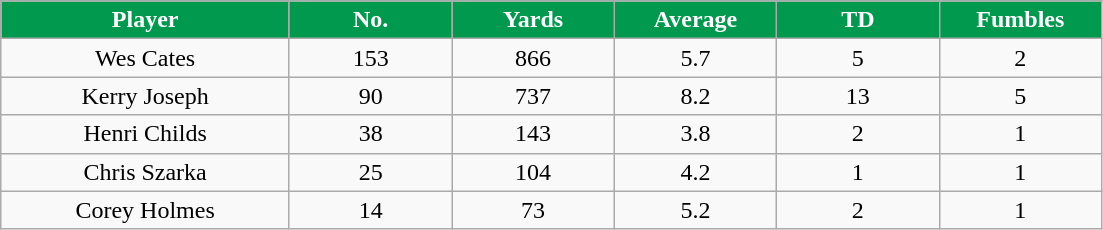<table border="1" class="wikitable sortable">
<tr>
<th style="background:#00994D;color:white;" width="16%">Player</th>
<th style="background:#00994D;color:white;"  width="9%">No.</th>
<th style="background:#00994D;color:white;" width="9%">Yards</th>
<th style="background:#00994D;color:white;" width="9%">Average</th>
<th style="background:#00994D;color:white;" width="9%">TD</th>
<th style="background:#00994D;color:white;" width="9%">Fumbles</th>
</tr>
<tr style="text-align:center;">
<td>Wes Cates</td>
<td>153</td>
<td>866</td>
<td>5.7</td>
<td>5</td>
<td>2</td>
</tr>
<tr style="text-align:center;">
<td>Kerry Joseph</td>
<td>90</td>
<td>737</td>
<td>8.2</td>
<td>13</td>
<td>5</td>
</tr>
<tr style="text-align:center;">
<td>Henri Childs</td>
<td>38</td>
<td>143</td>
<td>3.8</td>
<td>2</td>
<td>1</td>
</tr>
<tr style="text-align:center;">
<td>Chris Szarka</td>
<td>25</td>
<td>104</td>
<td>4.2</td>
<td>1</td>
<td>1</td>
</tr>
<tr style="text-align:center;">
<td>Corey Holmes</td>
<td>14</td>
<td>73</td>
<td>5.2</td>
<td>2</td>
<td>1</td>
</tr>
</table>
